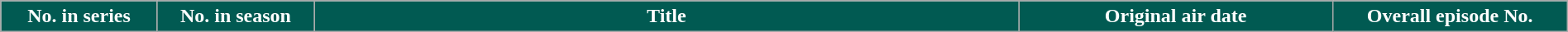<table class="wikitable plainrowheaders" style="width:100%; margin:auto; background:#FFFFFF;">
<tr>
<th scope="col" style="background-color: #015A52; color:#fff;" width=10%>No. in series</th>
<th scope="col" style="background-color: #015A52; color:#fff;" width=10%>No. in season</th>
<th scope="col" style="background-color: #015A52; color:#fff;" width=45%>Title</th>
<th scope="col" style="background-color: #015A52; color:#fff;" width=20%>Original air date</th>
<th scope="col" style="background-color: #015A52; color:#fff;" width=15%>Overall episode No.<br>























</th>
</tr>
</table>
